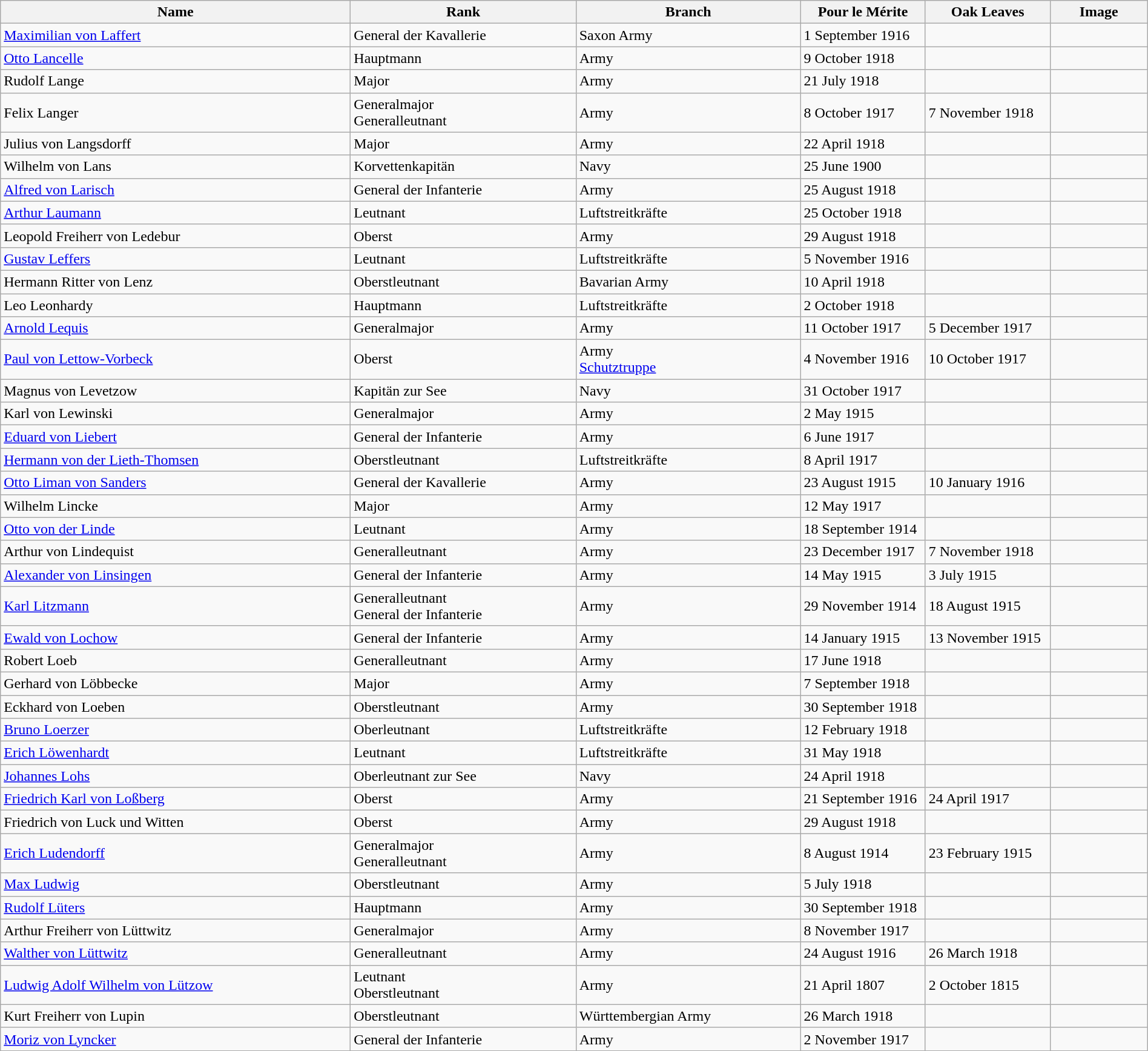<table class="wikitable" style="width:100%;">
<tr>
<th>Name</th>
<th>Rank</th>
<th>Branch</th>
<th width="130">Pour le Mérite</th>
<th width="130">Oak Leaves</th>
<th width="100">Image</th>
</tr>
<tr>
<td><a href='#'>Maximilian von Laffert</a></td>
<td>General der Kavallerie</td>
<td>Saxon Army</td>
<td>1 September 1916</td>
<td></td>
<td></td>
</tr>
<tr>
<td><a href='#'>Otto Lancelle</a></td>
<td>Hauptmann</td>
<td>Army</td>
<td>9 October 1918</td>
<td></td>
<td></td>
</tr>
<tr>
<td>Rudolf Lange</td>
<td>Major</td>
<td>Army</td>
<td>21 July 1918</td>
<td></td>
<td></td>
</tr>
<tr>
<td>Felix Langer</td>
<td>Generalmajor<br>Generalleutnant</td>
<td>Army</td>
<td>8 October 1917</td>
<td>7 November 1918</td>
<td></td>
</tr>
<tr>
<td>Julius von Langsdorff</td>
<td>Major</td>
<td>Army</td>
<td>22 April 1918</td>
<td></td>
<td></td>
</tr>
<tr>
<td>Wilhelm von Lans</td>
<td>Korvettenkapitän</td>
<td>Navy</td>
<td>25 June 1900</td>
<td></td>
<td></td>
</tr>
<tr>
<td><a href='#'>Alfred von Larisch</a></td>
<td>General der Infanterie</td>
<td>Army</td>
<td>25 August 1918</td>
<td></td>
<td></td>
</tr>
<tr>
<td><a href='#'>Arthur Laumann</a></td>
<td>Leutnant</td>
<td>Luftstreitkräfte</td>
<td>25 October 1918</td>
<td></td>
<td></td>
</tr>
<tr>
<td>Leopold Freiherr von Ledebur</td>
<td>Oberst</td>
<td>Army</td>
<td>29 August 1918</td>
<td></td>
<td></td>
</tr>
<tr>
<td><a href='#'>Gustav Leffers</a></td>
<td>Leutnant</td>
<td>Luftstreitkräfte</td>
<td>5 November 1916</td>
<td></td>
<td></td>
</tr>
<tr>
<td>Hermann Ritter von Lenz</td>
<td>Oberstleutnant</td>
<td>Bavarian Army</td>
<td>10 April 1918</td>
<td></td>
<td></td>
</tr>
<tr>
<td>Leo Leonhardy</td>
<td>Hauptmann</td>
<td>Luftstreitkräfte</td>
<td>2 October 1918</td>
<td></td>
<td></td>
</tr>
<tr>
<td><a href='#'>Arnold Lequis</a></td>
<td>Generalmajor</td>
<td>Army</td>
<td>11 October 1917</td>
<td>5 December 1917</td>
<td></td>
</tr>
<tr>
<td><a href='#'>Paul von Lettow-Vorbeck</a></td>
<td>Oberst</td>
<td>Army<br><a href='#'>Schutztruppe</a></td>
<td>4 November 1916</td>
<td>10 October 1917</td>
<td></td>
</tr>
<tr>
<td>Magnus von Levetzow</td>
<td>Kapitän zur See</td>
<td>Navy</td>
<td>31 October 1917</td>
<td></td>
<td></td>
</tr>
<tr>
<td>Karl von Lewinski</td>
<td>Generalmajor</td>
<td>Army</td>
<td>2 May 1915</td>
<td></td>
<td></td>
</tr>
<tr>
<td><a href='#'>Eduard von Liebert</a></td>
<td>General der Infanterie</td>
<td>Army</td>
<td>6 June 1917</td>
<td></td>
<td></td>
</tr>
<tr>
<td><a href='#'>Hermann von der Lieth-Thomsen</a></td>
<td>Oberstleutnant</td>
<td>Luftstreitkräfte</td>
<td>8 April 1917</td>
<td></td>
<td></td>
</tr>
<tr>
<td><a href='#'>Otto Liman von Sanders</a></td>
<td>General der Kavallerie</td>
<td>Army</td>
<td>23 August 1915</td>
<td>10 January 1916</td>
<td></td>
</tr>
<tr>
<td>Wilhelm Lincke</td>
<td>Major</td>
<td>Army</td>
<td>12 May 1917</td>
<td></td>
<td></td>
</tr>
<tr>
<td><a href='#'>Otto von der Linde</a></td>
<td>Leutnant</td>
<td>Army</td>
<td>18 September 1914</td>
<td></td>
<td></td>
</tr>
<tr>
<td>Arthur von Lindequist</td>
<td>Generalleutnant</td>
<td>Army</td>
<td>23 December 1917</td>
<td>7 November 1918</td>
<td></td>
</tr>
<tr>
<td><a href='#'>Alexander von Linsingen</a></td>
<td>General der Infanterie</td>
<td>Army</td>
<td>14 May 1915</td>
<td>3 July 1915</td>
<td></td>
</tr>
<tr>
<td><a href='#'>Karl Litzmann</a></td>
<td>Generalleutnant<br>General der Infanterie</td>
<td>Army</td>
<td>29 November 1914</td>
<td>18 August 1915</td>
<td></td>
</tr>
<tr>
<td><a href='#'>Ewald von Lochow</a></td>
<td>General der Infanterie</td>
<td>Army</td>
<td>14 January 1915</td>
<td>13 November 1915</td>
<td></td>
</tr>
<tr>
<td>Robert Loeb</td>
<td>Generalleutnant</td>
<td>Army</td>
<td>17 June 1918</td>
<td></td>
<td></td>
</tr>
<tr>
<td>Gerhard von Löbbecke</td>
<td>Major</td>
<td>Army</td>
<td>7 September 1918</td>
<td></td>
<td></td>
</tr>
<tr>
<td>Eckhard von Loeben</td>
<td>Oberstleutnant</td>
<td>Army</td>
<td>30 September 1918</td>
<td></td>
<td></td>
</tr>
<tr>
<td><a href='#'>Bruno Loerzer</a></td>
<td>Oberleutnant</td>
<td>Luftstreitkräfte</td>
<td>12 February 1918</td>
<td></td>
<td></td>
</tr>
<tr>
<td><a href='#'>Erich Löwenhardt</a></td>
<td>Leutnant</td>
<td>Luftstreitkräfte</td>
<td>31 May 1918</td>
<td></td>
<td></td>
</tr>
<tr>
<td><a href='#'>Johannes Lohs</a></td>
<td>Oberleutnant zur See</td>
<td>Navy</td>
<td>24 April 1918</td>
<td></td>
<td></td>
</tr>
<tr>
<td><a href='#'>Friedrich Karl von Loßberg</a></td>
<td>Oberst</td>
<td>Army</td>
<td>21 September 1916</td>
<td>24 April 1917</td>
<td></td>
</tr>
<tr>
<td>Friedrich von Luck und Witten</td>
<td>Oberst</td>
<td>Army</td>
<td>29 August 1918</td>
<td></td>
<td></td>
</tr>
<tr>
<td><a href='#'>Erich Ludendorff</a></td>
<td>Generalmajor<br>Generalleutnant</td>
<td>Army</td>
<td>8 August 1914</td>
<td>23 February 1915</td>
<td></td>
</tr>
<tr>
<td><a href='#'>Max Ludwig</a></td>
<td>Oberstleutnant</td>
<td>Army</td>
<td>5 July 1918</td>
<td></td>
<td></td>
</tr>
<tr>
<td><a href='#'>Rudolf Lüters</a></td>
<td>Hauptmann</td>
<td>Army</td>
<td>30 September 1918</td>
<td></td>
<td></td>
</tr>
<tr>
<td>Arthur Freiherr von Lüttwitz</td>
<td>Generalmajor</td>
<td>Army</td>
<td>8 November 1917</td>
<td></td>
<td></td>
</tr>
<tr>
<td><a href='#'>Walther von Lüttwitz</a></td>
<td>Generalleutnant</td>
<td>Army</td>
<td>24 August 1916</td>
<td>26 March 1918</td>
<td></td>
</tr>
<tr>
<td><a href='#'>Ludwig Adolf Wilhelm von Lützow</a></td>
<td>Leutnant<br>Oberstleutnant</td>
<td>Army</td>
<td>21 April 1807</td>
<td>2 October 1815</td>
<td></td>
</tr>
<tr>
<td>Kurt Freiherr von Lupin</td>
<td>Oberstleutnant</td>
<td>Württembergian Army</td>
<td>26 March 1918</td>
<td></td>
<td></td>
</tr>
<tr>
<td><a href='#'>Moriz von Lyncker</a></td>
<td>General der Infanterie</td>
<td>Army</td>
<td>2 November 1917</td>
<td></td>
<td></td>
</tr>
<tr>
</tr>
</table>
